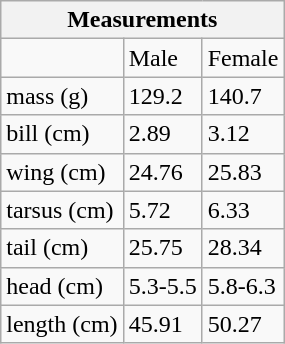<table class="wikitable mw-collapsible mw-collapsed">
<tr>
<th colspan="3">Measurements</th>
</tr>
<tr>
<td></td>
<td>Male</td>
<td>Female</td>
</tr>
<tr>
<td>mass (g)</td>
<td>129.2</td>
<td>140.7</td>
</tr>
<tr>
<td>bill (cm)</td>
<td>2.89</td>
<td>3.12</td>
</tr>
<tr>
<td>wing (cm)</td>
<td>24.76</td>
<td>25.83</td>
</tr>
<tr>
<td>tarsus (cm)</td>
<td>5.72</td>
<td>6.33</td>
</tr>
<tr>
<td>tail (cm)</td>
<td>25.75</td>
<td>28.34</td>
</tr>
<tr>
<td>head (cm)</td>
<td>5.3-5.5</td>
<td>5.8-6.3</td>
</tr>
<tr>
<td>length (cm)</td>
<td>45.91</td>
<td>50.27</td>
</tr>
</table>
